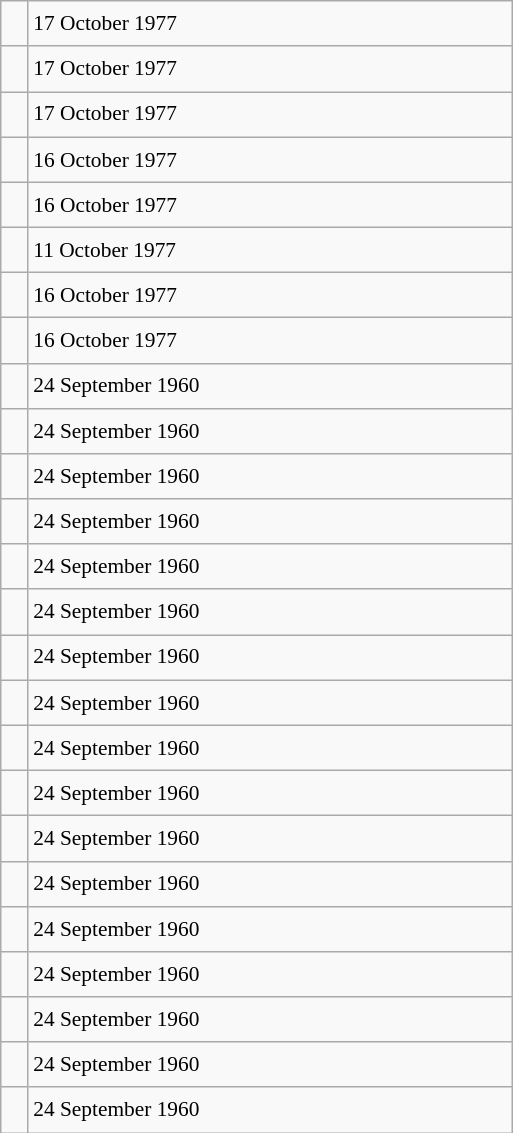<table class="wikitable" style="font-size: 89%; float: left; width: 24em; margin-right: 1em; line-height: 1.65em">
<tr>
<td></td>
<td>17 October 1977</td>
</tr>
<tr>
<td></td>
<td>17 October 1977</td>
</tr>
<tr>
<td></td>
<td>17 October 1977</td>
</tr>
<tr>
<td></td>
<td>16 October 1977</td>
</tr>
<tr>
<td></td>
<td>16 October 1977</td>
</tr>
<tr>
<td></td>
<td>11 October 1977</td>
</tr>
<tr>
<td></td>
<td>16 October 1977</td>
</tr>
<tr>
<td></td>
<td>16 October 1977</td>
</tr>
<tr>
<td></td>
<td>24 September 1960</td>
</tr>
<tr>
<td></td>
<td>24 September 1960</td>
</tr>
<tr>
<td></td>
<td>24 September 1960</td>
</tr>
<tr>
<td></td>
<td>24 September 1960</td>
</tr>
<tr>
<td></td>
<td>24 September 1960</td>
</tr>
<tr>
<td></td>
<td>24 September 1960</td>
</tr>
<tr>
<td></td>
<td>24 September 1960</td>
</tr>
<tr>
<td></td>
<td>24 September 1960</td>
</tr>
<tr>
<td></td>
<td>24 September 1960</td>
</tr>
<tr>
<td></td>
<td>24 September 1960</td>
</tr>
<tr>
<td></td>
<td>24 September 1960</td>
</tr>
<tr>
<td></td>
<td>24 September 1960</td>
</tr>
<tr>
<td></td>
<td>24 September 1960</td>
</tr>
<tr>
<td></td>
<td>24 September 1960</td>
</tr>
<tr>
<td></td>
<td>24 September 1960</td>
</tr>
<tr>
<td></td>
<td>24 September 1960</td>
</tr>
<tr>
<td></td>
<td>24 September 1960</td>
</tr>
</table>
